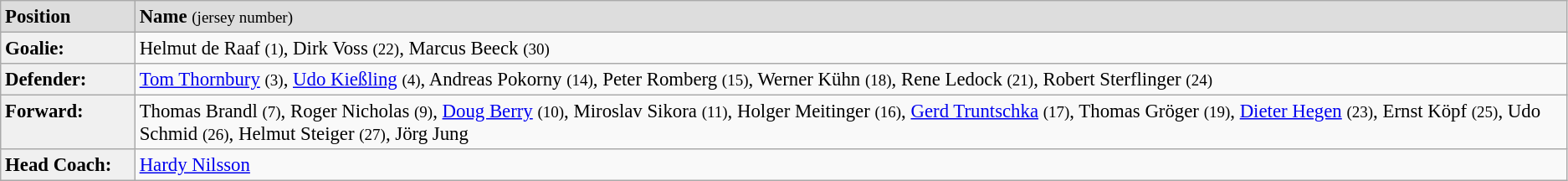<table class="wikitable" style="font-size: 95%;">
<tr bgcolor="#dddddd">
<td width="100" valign="top"><strong>Position</strong></td>
<td><strong>Name</strong> <small>(jersey number)</small></td>
</tr>
<tr>
<td width="100" valign="top" bgcolor="#f0f0f0"><strong>Goalie:</strong></td>
<td>Helmut de Raaf <small>(1)</small>, Dirk Voss <small>(22)</small>, Marcus Beeck <small>(30)</small></td>
</tr>
<tr>
<td width="100" valign="top" bgcolor="#f0f0f0"><strong>Defender:</strong></td>
<td><a href='#'>Tom Thornbury</a> <small>(3)</small>, <a href='#'>Udo Kießling</a> <small>(4)</small>, Andreas Pokorny <small>(14)</small>, Peter Romberg <small>(15)</small>, Werner Kühn <small>(18)</small>, Rene Ledock <small>(21)</small>, Robert Sterflinger <small>(24)</small></td>
</tr>
<tr>
<td width="100" valign="top" bgcolor="#f0f0f0"><strong>Forward:</strong></td>
<td>Thomas Brandl <small>(7)</small>, Roger Nicholas <small>(9)</small>, <a href='#'>Doug Berry</a> <small>(10)</small>, Miroslav Sikora <small>(11)</small>, Holger Meitinger <small>(16)</small>, <a href='#'>Gerd Truntschka</a> <small>(17)</small>, Thomas Gröger <small>(19)</small>, <a href='#'>Dieter Hegen</a> <small>(23)</small>, Ernst Köpf <small>(25)</small>, Udo Schmid <small>(26)</small>, Helmut Steiger <small>(27)</small>, Jörg Jung</td>
</tr>
<tr>
<td width="100" valign="top" bgcolor="#f0f0f0"><strong>Head Coach:</strong></td>
<td><a href='#'>Hardy Nilsson</a></td>
</tr>
</table>
